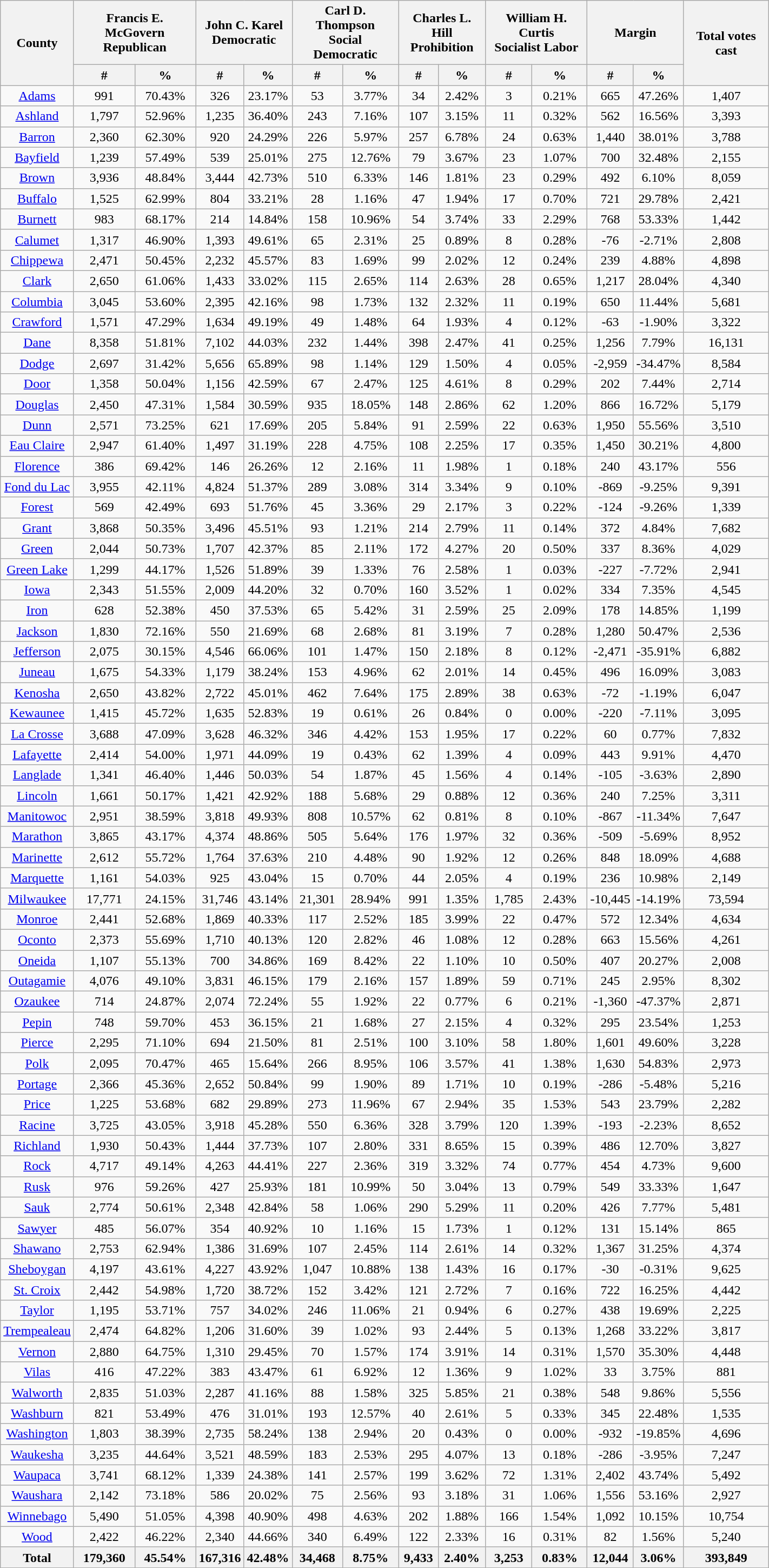<table width="75%" class="wikitable sortable" style="text-align:center">
<tr>
<th rowspan="2" style="text-align:center;">County</th>
<th colspan="2" style="text-align:center;">Francis E. McGovern<br>Republican</th>
<th colspan="2" style="text-align:center;">John C. Karel<br>Democratic</th>
<th colspan="2" style="text-align:center;">Carl D. Thompson<br>Social Democratic</th>
<th colspan="2" style="text-align:center;">Charles L. Hill<br>Prohibition</th>
<th colspan="2" style="text-align:center;">William H. Curtis<br>Socialist Labor</th>
<th colspan="2" style="text-align:center;">Margin</th>
<th rowspan="2" style="text-align:center;">Total votes cast</th>
</tr>
<tr>
<th style="text-align:center;" data-sort-type="number">#</th>
<th style="text-align:center;" data-sort-type="number">%</th>
<th style="text-align:center;" data-sort-type="number">#</th>
<th style="text-align:center;" data-sort-type="number">%</th>
<th style="text-align:center;" data-sort-type="number">#</th>
<th style="text-align:center;" data-sort-type="number">%</th>
<th style="text-align:center;" data-sort-type="number">#</th>
<th style="text-align:center;" data-sort-type="number">%</th>
<th style="text-align:center;" data-sort-type="number">#</th>
<th style="text-align:center;" data-sort-type="number">%</th>
<th style="text-align:center;" data-sort-type="number">#</th>
<th style="text-align:center;" data-sort-type="number">%</th>
</tr>
<tr style="text-align:center;">
<td><a href='#'>Adams</a></td>
<td>991</td>
<td>70.43%</td>
<td>326</td>
<td>23.17%</td>
<td>53</td>
<td>3.77%</td>
<td>34</td>
<td>2.42%</td>
<td>3</td>
<td>0.21%</td>
<td>665</td>
<td>47.26%</td>
<td>1,407</td>
</tr>
<tr style="text-align:center;">
<td><a href='#'>Ashland</a></td>
<td>1,797</td>
<td>52.96%</td>
<td>1,235</td>
<td>36.40%</td>
<td>243</td>
<td>7.16%</td>
<td>107</td>
<td>3.15%</td>
<td>11</td>
<td>0.32%</td>
<td>562</td>
<td>16.56%</td>
<td>3,393</td>
</tr>
<tr style="text-align:center;">
<td><a href='#'>Barron</a></td>
<td>2,360</td>
<td>62.30%</td>
<td>920</td>
<td>24.29%</td>
<td>226</td>
<td>5.97%</td>
<td>257</td>
<td>6.78%</td>
<td>24</td>
<td>0.63%</td>
<td>1,440</td>
<td>38.01%</td>
<td>3,788</td>
</tr>
<tr style="text-align:center;">
<td><a href='#'>Bayfield</a></td>
<td>1,239</td>
<td>57.49%</td>
<td>539</td>
<td>25.01%</td>
<td>275</td>
<td>12.76%</td>
<td>79</td>
<td>3.67%</td>
<td>23</td>
<td>1.07%</td>
<td>700</td>
<td>32.48%</td>
<td>2,155</td>
</tr>
<tr style="text-align:center;">
<td><a href='#'>Brown</a></td>
<td>3,936</td>
<td>48.84%</td>
<td>3,444</td>
<td>42.73%</td>
<td>510</td>
<td>6.33%</td>
<td>146</td>
<td>1.81%</td>
<td>23</td>
<td>0.29%</td>
<td>492</td>
<td>6.10%</td>
<td>8,059</td>
</tr>
<tr style="text-align:center;">
<td><a href='#'>Buffalo</a></td>
<td>1,525</td>
<td>62.99%</td>
<td>804</td>
<td>33.21%</td>
<td>28</td>
<td>1.16%</td>
<td>47</td>
<td>1.94%</td>
<td>17</td>
<td>0.70%</td>
<td>721</td>
<td>29.78%</td>
<td>2,421</td>
</tr>
<tr style="text-align:center;">
<td><a href='#'>Burnett</a></td>
<td>983</td>
<td>68.17%</td>
<td>214</td>
<td>14.84%</td>
<td>158</td>
<td>10.96%</td>
<td>54</td>
<td>3.74%</td>
<td>33</td>
<td>2.29%</td>
<td>768</td>
<td>53.33%</td>
<td>1,442</td>
</tr>
<tr style="text-align:center;">
<td><a href='#'>Calumet</a></td>
<td>1,317</td>
<td>46.90%</td>
<td>1,393</td>
<td>49.61%</td>
<td>65</td>
<td>2.31%</td>
<td>25</td>
<td>0.89%</td>
<td>8</td>
<td>0.28%</td>
<td>-76</td>
<td>-2.71%</td>
<td>2,808</td>
</tr>
<tr style="text-align:center;">
<td><a href='#'>Chippewa</a></td>
<td>2,471</td>
<td>50.45%</td>
<td>2,232</td>
<td>45.57%</td>
<td>83</td>
<td>1.69%</td>
<td>99</td>
<td>2.02%</td>
<td>12</td>
<td>0.24%</td>
<td>239</td>
<td>4.88%</td>
<td>4,898</td>
</tr>
<tr style="text-align:center;">
<td><a href='#'>Clark</a></td>
<td>2,650</td>
<td>61.06%</td>
<td>1,433</td>
<td>33.02%</td>
<td>115</td>
<td>2.65%</td>
<td>114</td>
<td>2.63%</td>
<td>28</td>
<td>0.65%</td>
<td>1,217</td>
<td>28.04%</td>
<td>4,340</td>
</tr>
<tr style="text-align:center;">
<td><a href='#'>Columbia</a></td>
<td>3,045</td>
<td>53.60%</td>
<td>2,395</td>
<td>42.16%</td>
<td>98</td>
<td>1.73%</td>
<td>132</td>
<td>2.32%</td>
<td>11</td>
<td>0.19%</td>
<td>650</td>
<td>11.44%</td>
<td>5,681</td>
</tr>
<tr style="text-align:center;">
<td><a href='#'>Crawford</a></td>
<td>1,571</td>
<td>47.29%</td>
<td>1,634</td>
<td>49.19%</td>
<td>49</td>
<td>1.48%</td>
<td>64</td>
<td>1.93%</td>
<td>4</td>
<td>0.12%</td>
<td>-63</td>
<td>-1.90%</td>
<td>3,322</td>
</tr>
<tr style="text-align:center;">
<td><a href='#'>Dane</a></td>
<td>8,358</td>
<td>51.81%</td>
<td>7,102</td>
<td>44.03%</td>
<td>232</td>
<td>1.44%</td>
<td>398</td>
<td>2.47%</td>
<td>41</td>
<td>0.25%</td>
<td>1,256</td>
<td>7.79%</td>
<td>16,131</td>
</tr>
<tr style="text-align:center;">
<td><a href='#'>Dodge</a></td>
<td>2,697</td>
<td>31.42%</td>
<td>5,656</td>
<td>65.89%</td>
<td>98</td>
<td>1.14%</td>
<td>129</td>
<td>1.50%</td>
<td>4</td>
<td>0.05%</td>
<td>-2,959</td>
<td>-34.47%</td>
<td>8,584</td>
</tr>
<tr style="text-align:center;">
<td><a href='#'>Door</a></td>
<td>1,358</td>
<td>50.04%</td>
<td>1,156</td>
<td>42.59%</td>
<td>67</td>
<td>2.47%</td>
<td>125</td>
<td>4.61%</td>
<td>8</td>
<td>0.29%</td>
<td>202</td>
<td>7.44%</td>
<td>2,714</td>
</tr>
<tr style="text-align:center;">
<td><a href='#'>Douglas</a></td>
<td>2,450</td>
<td>47.31%</td>
<td>1,584</td>
<td>30.59%</td>
<td>935</td>
<td>18.05%</td>
<td>148</td>
<td>2.86%</td>
<td>62</td>
<td>1.20%</td>
<td>866</td>
<td>16.72%</td>
<td>5,179</td>
</tr>
<tr style="text-align:center;">
<td><a href='#'>Dunn</a></td>
<td>2,571</td>
<td>73.25%</td>
<td>621</td>
<td>17.69%</td>
<td>205</td>
<td>5.84%</td>
<td>91</td>
<td>2.59%</td>
<td>22</td>
<td>0.63%</td>
<td>1,950</td>
<td>55.56%</td>
<td>3,510</td>
</tr>
<tr style="text-align:center;">
<td><a href='#'>Eau Claire</a></td>
<td>2,947</td>
<td>61.40%</td>
<td>1,497</td>
<td>31.19%</td>
<td>228</td>
<td>4.75%</td>
<td>108</td>
<td>2.25%</td>
<td>17</td>
<td>0.35%</td>
<td>1,450</td>
<td>30.21%</td>
<td>4,800</td>
</tr>
<tr style="text-align:center;">
<td><a href='#'>Florence</a></td>
<td>386</td>
<td>69.42%</td>
<td>146</td>
<td>26.26%</td>
<td>12</td>
<td>2.16%</td>
<td>11</td>
<td>1.98%</td>
<td>1</td>
<td>0.18%</td>
<td>240</td>
<td>43.17%</td>
<td>556</td>
</tr>
<tr style="text-align:center;">
<td><a href='#'>Fond du Lac</a></td>
<td>3,955</td>
<td>42.11%</td>
<td>4,824</td>
<td>51.37%</td>
<td>289</td>
<td>3.08%</td>
<td>314</td>
<td>3.34%</td>
<td>9</td>
<td>0.10%</td>
<td>-869</td>
<td>-9.25%</td>
<td>9,391</td>
</tr>
<tr style="text-align:center;">
<td><a href='#'>Forest</a></td>
<td>569</td>
<td>42.49%</td>
<td>693</td>
<td>51.76%</td>
<td>45</td>
<td>3.36%</td>
<td>29</td>
<td>2.17%</td>
<td>3</td>
<td>0.22%</td>
<td>-124</td>
<td>-9.26%</td>
<td>1,339</td>
</tr>
<tr style="text-align:center;">
<td><a href='#'>Grant</a></td>
<td>3,868</td>
<td>50.35%</td>
<td>3,496</td>
<td>45.51%</td>
<td>93</td>
<td>1.21%</td>
<td>214</td>
<td>2.79%</td>
<td>11</td>
<td>0.14%</td>
<td>372</td>
<td>4.84%</td>
<td>7,682</td>
</tr>
<tr style="text-align:center;">
<td><a href='#'>Green</a></td>
<td>2,044</td>
<td>50.73%</td>
<td>1,707</td>
<td>42.37%</td>
<td>85</td>
<td>2.11%</td>
<td>172</td>
<td>4.27%</td>
<td>20</td>
<td>0.50%</td>
<td>337</td>
<td>8.36%</td>
<td>4,029</td>
</tr>
<tr style="text-align:center;">
<td><a href='#'>Green Lake</a></td>
<td>1,299</td>
<td>44.17%</td>
<td>1,526</td>
<td>51.89%</td>
<td>39</td>
<td>1.33%</td>
<td>76</td>
<td>2.58%</td>
<td>1</td>
<td>0.03%</td>
<td>-227</td>
<td>-7.72%</td>
<td>2,941</td>
</tr>
<tr style="text-align:center;">
<td><a href='#'>Iowa</a></td>
<td>2,343</td>
<td>51.55%</td>
<td>2,009</td>
<td>44.20%</td>
<td>32</td>
<td>0.70%</td>
<td>160</td>
<td>3.52%</td>
<td>1</td>
<td>0.02%</td>
<td>334</td>
<td>7.35%</td>
<td>4,545</td>
</tr>
<tr style="text-align:center;">
<td><a href='#'>Iron</a></td>
<td>628</td>
<td>52.38%</td>
<td>450</td>
<td>37.53%</td>
<td>65</td>
<td>5.42%</td>
<td>31</td>
<td>2.59%</td>
<td>25</td>
<td>2.09%</td>
<td>178</td>
<td>14.85%</td>
<td>1,199</td>
</tr>
<tr style="text-align:center;">
<td><a href='#'>Jackson</a></td>
<td>1,830</td>
<td>72.16%</td>
<td>550</td>
<td>21.69%</td>
<td>68</td>
<td>2.68%</td>
<td>81</td>
<td>3.19%</td>
<td>7</td>
<td>0.28%</td>
<td>1,280</td>
<td>50.47%</td>
<td>2,536</td>
</tr>
<tr style="text-align:center;">
<td><a href='#'>Jefferson</a></td>
<td>2,075</td>
<td>30.15%</td>
<td>4,546</td>
<td>66.06%</td>
<td>101</td>
<td>1.47%</td>
<td>150</td>
<td>2.18%</td>
<td>8</td>
<td>0.12%</td>
<td>-2,471</td>
<td>-35.91%</td>
<td>6,882</td>
</tr>
<tr style="text-align:center;">
<td><a href='#'>Juneau</a></td>
<td>1,675</td>
<td>54.33%</td>
<td>1,179</td>
<td>38.24%</td>
<td>153</td>
<td>4.96%</td>
<td>62</td>
<td>2.01%</td>
<td>14</td>
<td>0.45%</td>
<td>496</td>
<td>16.09%</td>
<td>3,083</td>
</tr>
<tr style="text-align:center;">
<td><a href='#'>Kenosha</a></td>
<td>2,650</td>
<td>43.82%</td>
<td>2,722</td>
<td>45.01%</td>
<td>462</td>
<td>7.64%</td>
<td>175</td>
<td>2.89%</td>
<td>38</td>
<td>0.63%</td>
<td>-72</td>
<td>-1.19%</td>
<td>6,047</td>
</tr>
<tr style="text-align:center;">
<td><a href='#'>Kewaunee</a></td>
<td>1,415</td>
<td>45.72%</td>
<td>1,635</td>
<td>52.83%</td>
<td>19</td>
<td>0.61%</td>
<td>26</td>
<td>0.84%</td>
<td>0</td>
<td>0.00%</td>
<td>-220</td>
<td>-7.11%</td>
<td>3,095</td>
</tr>
<tr style="text-align:center;">
<td><a href='#'>La Crosse</a></td>
<td>3,688</td>
<td>47.09%</td>
<td>3,628</td>
<td>46.32%</td>
<td>346</td>
<td>4.42%</td>
<td>153</td>
<td>1.95%</td>
<td>17</td>
<td>0.22%</td>
<td>60</td>
<td>0.77%</td>
<td>7,832</td>
</tr>
<tr style="text-align:center;">
<td><a href='#'>Lafayette</a></td>
<td>2,414</td>
<td>54.00%</td>
<td>1,971</td>
<td>44.09%</td>
<td>19</td>
<td>0.43%</td>
<td>62</td>
<td>1.39%</td>
<td>4</td>
<td>0.09%</td>
<td>443</td>
<td>9.91%</td>
<td>4,470</td>
</tr>
<tr style="text-align:center;">
<td><a href='#'>Langlade</a></td>
<td>1,341</td>
<td>46.40%</td>
<td>1,446</td>
<td>50.03%</td>
<td>54</td>
<td>1.87%</td>
<td>45</td>
<td>1.56%</td>
<td>4</td>
<td>0.14%</td>
<td>-105</td>
<td>-3.63%</td>
<td>2,890</td>
</tr>
<tr style="text-align:center;">
<td><a href='#'>Lincoln</a></td>
<td>1,661</td>
<td>50.17%</td>
<td>1,421</td>
<td>42.92%</td>
<td>188</td>
<td>5.68%</td>
<td>29</td>
<td>0.88%</td>
<td>12</td>
<td>0.36%</td>
<td>240</td>
<td>7.25%</td>
<td>3,311</td>
</tr>
<tr style="text-align:center;">
<td><a href='#'>Manitowoc</a></td>
<td>2,951</td>
<td>38.59%</td>
<td>3,818</td>
<td>49.93%</td>
<td>808</td>
<td>10.57%</td>
<td>62</td>
<td>0.81%</td>
<td>8</td>
<td>0.10%</td>
<td>-867</td>
<td>-11.34%</td>
<td>7,647</td>
</tr>
<tr style="text-align:center;">
<td><a href='#'>Marathon</a></td>
<td>3,865</td>
<td>43.17%</td>
<td>4,374</td>
<td>48.86%</td>
<td>505</td>
<td>5.64%</td>
<td>176</td>
<td>1.97%</td>
<td>32</td>
<td>0.36%</td>
<td>-509</td>
<td>-5.69%</td>
<td>8,952</td>
</tr>
<tr style="text-align:center;">
<td><a href='#'>Marinette</a></td>
<td>2,612</td>
<td>55.72%</td>
<td>1,764</td>
<td>37.63%</td>
<td>210</td>
<td>4.48%</td>
<td>90</td>
<td>1.92%</td>
<td>12</td>
<td>0.26%</td>
<td>848</td>
<td>18.09%</td>
<td>4,688</td>
</tr>
<tr style="text-align:center;">
<td><a href='#'>Marquette</a></td>
<td>1,161</td>
<td>54.03%</td>
<td>925</td>
<td>43.04%</td>
<td>15</td>
<td>0.70%</td>
<td>44</td>
<td>2.05%</td>
<td>4</td>
<td>0.19%</td>
<td>236</td>
<td>10.98%</td>
<td>2,149</td>
</tr>
<tr style="text-align:center;">
<td><a href='#'>Milwaukee</a></td>
<td>17,771</td>
<td>24.15%</td>
<td>31,746</td>
<td>43.14%</td>
<td>21,301</td>
<td>28.94%</td>
<td>991</td>
<td>1.35%</td>
<td>1,785</td>
<td>2.43%</td>
<td>-10,445</td>
<td>-14.19%</td>
<td>73,594</td>
</tr>
<tr style="text-align:center;">
<td><a href='#'>Monroe</a></td>
<td>2,441</td>
<td>52.68%</td>
<td>1,869</td>
<td>40.33%</td>
<td>117</td>
<td>2.52%</td>
<td>185</td>
<td>3.99%</td>
<td>22</td>
<td>0.47%</td>
<td>572</td>
<td>12.34%</td>
<td>4,634</td>
</tr>
<tr style="text-align:center;">
<td><a href='#'>Oconto</a></td>
<td>2,373</td>
<td>55.69%</td>
<td>1,710</td>
<td>40.13%</td>
<td>120</td>
<td>2.82%</td>
<td>46</td>
<td>1.08%</td>
<td>12</td>
<td>0.28%</td>
<td>663</td>
<td>15.56%</td>
<td>4,261</td>
</tr>
<tr style="text-align:center;">
<td><a href='#'>Oneida</a></td>
<td>1,107</td>
<td>55.13%</td>
<td>700</td>
<td>34.86%</td>
<td>169</td>
<td>8.42%</td>
<td>22</td>
<td>1.10%</td>
<td>10</td>
<td>0.50%</td>
<td>407</td>
<td>20.27%</td>
<td>2,008</td>
</tr>
<tr style="text-align:center;">
<td><a href='#'>Outagamie</a></td>
<td>4,076</td>
<td>49.10%</td>
<td>3,831</td>
<td>46.15%</td>
<td>179</td>
<td>2.16%</td>
<td>157</td>
<td>1.89%</td>
<td>59</td>
<td>0.71%</td>
<td>245</td>
<td>2.95%</td>
<td>8,302</td>
</tr>
<tr style="text-align:center;">
<td><a href='#'>Ozaukee</a></td>
<td>714</td>
<td>24.87%</td>
<td>2,074</td>
<td>72.24%</td>
<td>55</td>
<td>1.92%</td>
<td>22</td>
<td>0.77%</td>
<td>6</td>
<td>0.21%</td>
<td>-1,360</td>
<td>-47.37%</td>
<td>2,871</td>
</tr>
<tr style="text-align:center;">
<td><a href='#'>Pepin</a></td>
<td>748</td>
<td>59.70%</td>
<td>453</td>
<td>36.15%</td>
<td>21</td>
<td>1.68%</td>
<td>27</td>
<td>2.15%</td>
<td>4</td>
<td>0.32%</td>
<td>295</td>
<td>23.54%</td>
<td>1,253</td>
</tr>
<tr style="text-align:center;">
<td><a href='#'>Pierce</a></td>
<td>2,295</td>
<td>71.10%</td>
<td>694</td>
<td>21.50%</td>
<td>81</td>
<td>2.51%</td>
<td>100</td>
<td>3.10%</td>
<td>58</td>
<td>1.80%</td>
<td>1,601</td>
<td>49.60%</td>
<td>3,228</td>
</tr>
<tr style="text-align:center;">
<td><a href='#'>Polk</a></td>
<td>2,095</td>
<td>70.47%</td>
<td>465</td>
<td>15.64%</td>
<td>266</td>
<td>8.95%</td>
<td>106</td>
<td>3.57%</td>
<td>41</td>
<td>1.38%</td>
<td>1,630</td>
<td>54.83%</td>
<td>2,973</td>
</tr>
<tr style="text-align:center;">
<td><a href='#'>Portage</a></td>
<td>2,366</td>
<td>45.36%</td>
<td>2,652</td>
<td>50.84%</td>
<td>99</td>
<td>1.90%</td>
<td>89</td>
<td>1.71%</td>
<td>10</td>
<td>0.19%</td>
<td>-286</td>
<td>-5.48%</td>
<td>5,216</td>
</tr>
<tr style="text-align:center;">
<td><a href='#'>Price</a></td>
<td>1,225</td>
<td>53.68%</td>
<td>682</td>
<td>29.89%</td>
<td>273</td>
<td>11.96%</td>
<td>67</td>
<td>2.94%</td>
<td>35</td>
<td>1.53%</td>
<td>543</td>
<td>23.79%</td>
<td>2,282</td>
</tr>
<tr style="text-align:center;">
<td><a href='#'>Racine</a></td>
<td>3,725</td>
<td>43.05%</td>
<td>3,918</td>
<td>45.28%</td>
<td>550</td>
<td>6.36%</td>
<td>328</td>
<td>3.79%</td>
<td>120</td>
<td>1.39%</td>
<td>-193</td>
<td>-2.23%</td>
<td>8,652</td>
</tr>
<tr style="text-align:center;">
<td><a href='#'>Richland</a></td>
<td>1,930</td>
<td>50.43%</td>
<td>1,444</td>
<td>37.73%</td>
<td>107</td>
<td>2.80%</td>
<td>331</td>
<td>8.65%</td>
<td>15</td>
<td>0.39%</td>
<td>486</td>
<td>12.70%</td>
<td>3,827</td>
</tr>
<tr style="text-align:center;">
<td><a href='#'>Rock</a></td>
<td>4,717</td>
<td>49.14%</td>
<td>4,263</td>
<td>44.41%</td>
<td>227</td>
<td>2.36%</td>
<td>319</td>
<td>3.32%</td>
<td>74</td>
<td>0.77%</td>
<td>454</td>
<td>4.73%</td>
<td>9,600</td>
</tr>
<tr style="text-align:center;">
<td><a href='#'>Rusk</a></td>
<td>976</td>
<td>59.26%</td>
<td>427</td>
<td>25.93%</td>
<td>181</td>
<td>10.99%</td>
<td>50</td>
<td>3.04%</td>
<td>13</td>
<td>0.79%</td>
<td>549</td>
<td>33.33%</td>
<td>1,647</td>
</tr>
<tr style="text-align:center;">
<td><a href='#'>Sauk</a></td>
<td>2,774</td>
<td>50.61%</td>
<td>2,348</td>
<td>42.84%</td>
<td>58</td>
<td>1.06%</td>
<td>290</td>
<td>5.29%</td>
<td>11</td>
<td>0.20%</td>
<td>426</td>
<td>7.77%</td>
<td>5,481</td>
</tr>
<tr style="text-align:center;">
<td><a href='#'>Sawyer</a></td>
<td>485</td>
<td>56.07%</td>
<td>354</td>
<td>40.92%</td>
<td>10</td>
<td>1.16%</td>
<td>15</td>
<td>1.73%</td>
<td>1</td>
<td>0.12%</td>
<td>131</td>
<td>15.14%</td>
<td>865</td>
</tr>
<tr style="text-align:center;">
<td><a href='#'>Shawano</a></td>
<td>2,753</td>
<td>62.94%</td>
<td>1,386</td>
<td>31.69%</td>
<td>107</td>
<td>2.45%</td>
<td>114</td>
<td>2.61%</td>
<td>14</td>
<td>0.32%</td>
<td>1,367</td>
<td>31.25%</td>
<td>4,374</td>
</tr>
<tr style="text-align:center;">
<td><a href='#'>Sheboygan</a></td>
<td>4,197</td>
<td>43.61%</td>
<td>4,227</td>
<td>43.92%</td>
<td>1,047</td>
<td>10.88%</td>
<td>138</td>
<td>1.43%</td>
<td>16</td>
<td>0.17%</td>
<td>-30</td>
<td>-0.31%</td>
<td>9,625</td>
</tr>
<tr style="text-align:center;">
<td><a href='#'>St. Croix</a></td>
<td>2,442</td>
<td>54.98%</td>
<td>1,720</td>
<td>38.72%</td>
<td>152</td>
<td>3.42%</td>
<td>121</td>
<td>2.72%</td>
<td>7</td>
<td>0.16%</td>
<td>722</td>
<td>16.25%</td>
<td>4,442</td>
</tr>
<tr style="text-align:center;">
<td><a href='#'>Taylor</a></td>
<td>1,195</td>
<td>53.71%</td>
<td>757</td>
<td>34.02%</td>
<td>246</td>
<td>11.06%</td>
<td>21</td>
<td>0.94%</td>
<td>6</td>
<td>0.27%</td>
<td>438</td>
<td>19.69%</td>
<td>2,225</td>
</tr>
<tr style="text-align:center;">
<td><a href='#'>Trempealeau</a></td>
<td>2,474</td>
<td>64.82%</td>
<td>1,206</td>
<td>31.60%</td>
<td>39</td>
<td>1.02%</td>
<td>93</td>
<td>2.44%</td>
<td>5</td>
<td>0.13%</td>
<td>1,268</td>
<td>33.22%</td>
<td>3,817</td>
</tr>
<tr style="text-align:center;">
<td><a href='#'>Vernon</a></td>
<td>2,880</td>
<td>64.75%</td>
<td>1,310</td>
<td>29.45%</td>
<td>70</td>
<td>1.57%</td>
<td>174</td>
<td>3.91%</td>
<td>14</td>
<td>0.31%</td>
<td>1,570</td>
<td>35.30%</td>
<td>4,448</td>
</tr>
<tr style="text-align:center;">
<td><a href='#'>Vilas</a></td>
<td>416</td>
<td>47.22%</td>
<td>383</td>
<td>43.47%</td>
<td>61</td>
<td>6.92%</td>
<td>12</td>
<td>1.36%</td>
<td>9</td>
<td>1.02%</td>
<td>33</td>
<td>3.75%</td>
<td>881</td>
</tr>
<tr style="text-align:center;">
<td><a href='#'>Walworth</a></td>
<td>2,835</td>
<td>51.03%</td>
<td>2,287</td>
<td>41.16%</td>
<td>88</td>
<td>1.58%</td>
<td>325</td>
<td>5.85%</td>
<td>21</td>
<td>0.38%</td>
<td>548</td>
<td>9.86%</td>
<td>5,556</td>
</tr>
<tr style="text-align:center;">
<td><a href='#'>Washburn</a></td>
<td>821</td>
<td>53.49%</td>
<td>476</td>
<td>31.01%</td>
<td>193</td>
<td>12.57%</td>
<td>40</td>
<td>2.61%</td>
<td>5</td>
<td>0.33%</td>
<td>345</td>
<td>22.48%</td>
<td>1,535</td>
</tr>
<tr style="text-align:center;">
<td><a href='#'>Washington</a></td>
<td>1,803</td>
<td>38.39%</td>
<td>2,735</td>
<td>58.24%</td>
<td>138</td>
<td>2.94%</td>
<td>20</td>
<td>0.43%</td>
<td>0</td>
<td>0.00%</td>
<td>-932</td>
<td>-19.85%</td>
<td>4,696</td>
</tr>
<tr style="text-align:center;">
<td><a href='#'>Waukesha</a></td>
<td>3,235</td>
<td>44.64%</td>
<td>3,521</td>
<td>48.59%</td>
<td>183</td>
<td>2.53%</td>
<td>295</td>
<td>4.07%</td>
<td>13</td>
<td>0.18%</td>
<td>-286</td>
<td>-3.95%</td>
<td>7,247</td>
</tr>
<tr style="text-align:center;">
<td><a href='#'>Waupaca</a></td>
<td>3,741</td>
<td>68.12%</td>
<td>1,339</td>
<td>24.38%</td>
<td>141</td>
<td>2.57%</td>
<td>199</td>
<td>3.62%</td>
<td>72</td>
<td>1.31%</td>
<td>2,402</td>
<td>43.74%</td>
<td>5,492</td>
</tr>
<tr style="text-align:center;">
<td><a href='#'>Waushara</a></td>
<td>2,142</td>
<td>73.18%</td>
<td>586</td>
<td>20.02%</td>
<td>75</td>
<td>2.56%</td>
<td>93</td>
<td>3.18%</td>
<td>31</td>
<td>1.06%</td>
<td>1,556</td>
<td>53.16%</td>
<td>2,927</td>
</tr>
<tr style="text-align:center;">
<td><a href='#'>Winnebago</a></td>
<td>5,490</td>
<td>51.05%</td>
<td>4,398</td>
<td>40.90%</td>
<td>498</td>
<td>4.63%</td>
<td>202</td>
<td>1.88%</td>
<td>166</td>
<td>1.54%</td>
<td>1,092</td>
<td>10.15%</td>
<td>10,754</td>
</tr>
<tr style="text-align:center;">
<td><a href='#'>Wood</a></td>
<td>2,422</td>
<td>46.22%</td>
<td>2,340</td>
<td>44.66%</td>
<td>340</td>
<td>6.49%</td>
<td>122</td>
<td>2.33%</td>
<td>16</td>
<td>0.31%</td>
<td>82</td>
<td>1.56%</td>
<td>5,240</td>
</tr>
<tr>
<th>Total</th>
<th>179,360</th>
<th>45.54%</th>
<th>167,316</th>
<th>42.48%</th>
<th>34,468</th>
<th>8.75%</th>
<th>9,433</th>
<th>2.40%</th>
<th>3,253</th>
<th>0.83%</th>
<th>12,044</th>
<th>3.06%</th>
<th>393,849</th>
</tr>
</table>
